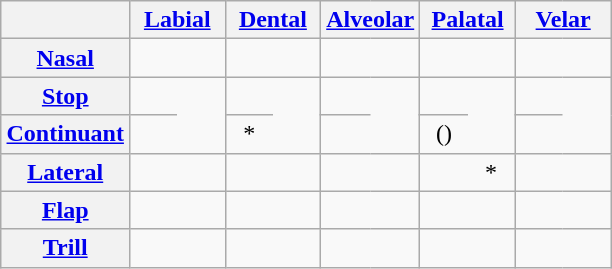<table class="wikitable" style="margin: 1em auto 1em auto; text-align: center;">
<tr>
<th></th>
<th colspan=2><a href='#'>Labial</a></th>
<th colspan=2><a href='#'>Dental</a></th>
<th colspan=2><a href='#'>Alveolar</a></th>
<th colspan=2><a href='#'>Palatal</a></th>
<th colspan=2><a href='#'>Velar</a></th>
</tr>
<tr>
<th><a href='#'>Nasal</a></th>
<td style="border-right:0; width:25px;"></td>
<td style="border-left:0; width:25px;"></td>
<td colspan=2></td>
<td style="border-right:0; width:25px;"></td>
<td style="border-left:0; width:25px;"></td>
<td style="border-right:0; width:25px;"></td>
<td style="border-left:0; width:25px;"></td>
<td colspan=2></td>
</tr>
<tr>
<th><a href='#'>Stop</a></th>
<td style="border-right:0; width:25px;"></td>
<td rowspan=2 style="border-left: 0; width:25px;"></td>
<td style="border-right:0; width:25px;"></td>
<td rowspan="2" style="border-left:0; width:25px;"></td>
<td style="border-right:0; width:25px;"></td>
<td rowspan="2" style="border-left:0; width:25px;"></td>
<td style="border-right:0; width:25px;"></td>
<td rowspan="2" style="border-left:0; width:25px;"></td>
<td style="border-right:0; width:25px;"></td>
<td rowspan="2" style="border-left:0; width:25px;"></td>
</tr>
<tr>
<th><a href='#'>Continuant</a></th>
<td style="border-right: 0;"></td>
<td style="border-right: 0;">*</td>
<td style="border-right: 0;"></td>
<td style="border-right: 0;">()</td>
<td style="border-right: 0;"></td>
</tr>
<tr>
<th><a href='#'>Lateral</a></th>
<td colspan=2></td>
<td colspan=2></td>
<td style="border-right: 0;"></td>
<td style="border-left: 0;"></td>
<td style="border-right: 0;"></td>
<td style="border-left: 0;">*</td>
<td colspan=2></td>
</tr>
<tr>
<th><a href='#'>Flap</a></th>
<td colspan=2></td>
<td colspan=2></td>
<td style="border-right: 0;"></td>
<td style="border-left: 0;"></td>
<td colspan=2></td>
<td colspan=2></td>
</tr>
<tr>
<th><a href='#'>Trill</a></th>
<td colspan=2></td>
<td colspan=2></td>
<td style="border-right: 0;"></td>
<td style="border-left: 0;"></td>
<td colspan=2></td>
<td colspan=2></td>
</tr>
</table>
